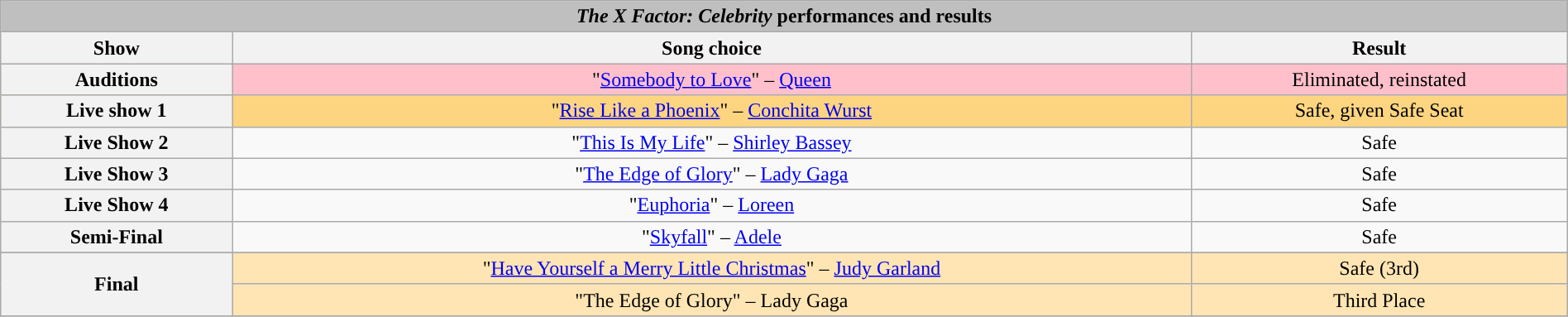<table class="wikitable collapsible collapsed" style="width:100%; margin:1em auto 1em auto; text-align:center;">
<tr>
<th colspan="3" style="background:#BFBFBF;"><em>The X Factor: Celebrity</em> performances and results</th>
</tr>
<tr>
<th style="text-align:centre;">Show</th>
<th style="text-align:centre;">Song choice</th>
<th style="text-align:centre;">Result</th>
</tr>
<tr style="background:pink;">
<th>Auditions</th>
<td>"<a href='#'>Somebody to Love</a>" – <a href='#'>Queen</a></td>
<td>Eliminated, reinstated</td>
</tr>
<tr style="background:#fdd581;">
<th>Live show 1</th>
<td>"<a href='#'>Rise Like a Phoenix</a>" – <a href='#'>Conchita Wurst</a></td>
<td>Safe, given Safe Seat</td>
</tr>
<tr>
<th>Live Show 2</th>
<td>"<a href='#'>This Is My Life</a>" – <a href='#'>Shirley Bassey</a></td>
<td>Safe</td>
</tr>
<tr>
<th>Live Show 3</th>
<td>"<a href='#'>The Edge of Glory</a>" – <a href='#'>Lady Gaga</a></td>
<td>Safe</td>
</tr>
<tr>
<th>Live Show 4</th>
<td>"<a href='#'>Euphoria</a>" – <a href='#'>Loreen</a></td>
<td>Safe</td>
</tr>
<tr>
<th>Semi-Final</th>
<td>"<a href='#'>Skyfall</a>" – <a href='#'>Adele</a></td>
<td>Safe</td>
</tr>
<tr>
</tr>
<tr>
</tr>
<tr style="background:#FFE5B4;">
<th scope="row" rowspan="2">Final</th>
<td>"<a href='#'>Have Yourself a Merry Little Christmas</a>" – <a href='#'>Judy Garland</a></td>
<td>Safe (3rd)</td>
</tr>
<tr style="background:#FFE5B4;">
<td>"The Edge of Glory" – Lady Gaga</td>
<td>Third Place</td>
</tr>
<tr>
</tr>
</table>
